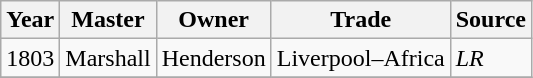<table class=" wikitable">
<tr>
<th>Year</th>
<th>Master</th>
<th>Owner</th>
<th>Trade</th>
<th>Source</th>
</tr>
<tr>
<td>1803</td>
<td>Marshall</td>
<td>Henderson</td>
<td>Liverpool–Africa</td>
<td><em>LR</em></td>
</tr>
<tr>
</tr>
</table>
